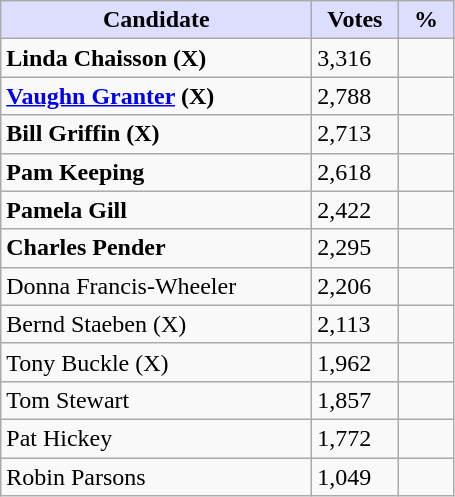<table class="wikitable">
<tr>
<th style="background:#ddf; width:200px;">Candidate</th>
<th style="background:#ddf; width:50px;">Votes</th>
<th style="background:#ddf; width:30px;">%</th>
</tr>
<tr>
<td><strong>Linda Chaisson (X)</strong></td>
<td>3,316</td>
<td></td>
</tr>
<tr>
<td><strong><a href='#'>Vaughn Granter</a> (X)</strong></td>
<td>2,788</td>
<td></td>
</tr>
<tr>
<td><strong>Bill Griffin (X)</strong></td>
<td>2,713</td>
<td></td>
</tr>
<tr>
<td><strong>Pam Keeping</strong></td>
<td>2,618</td>
<td></td>
</tr>
<tr>
<td><strong>Pamela Gill</strong></td>
<td>2,422</td>
<td></td>
</tr>
<tr>
<td><strong>Charles Pender</strong></td>
<td>2,295</td>
<td></td>
</tr>
<tr>
<td>Donna Francis-Wheeler</td>
<td>2,206</td>
<td></td>
</tr>
<tr>
<td>Bernd Staeben (X)</td>
<td>2,113</td>
<td></td>
</tr>
<tr>
<td>Tony Buckle (X)</td>
<td>1,962</td>
<td></td>
</tr>
<tr>
<td>Tom Stewart</td>
<td>1,857</td>
<td></td>
</tr>
<tr>
<td>Pat Hickey</td>
<td>1,772</td>
<td></td>
</tr>
<tr>
<td>Robin Parsons</td>
<td>1,049</td>
<td></td>
</tr>
</table>
